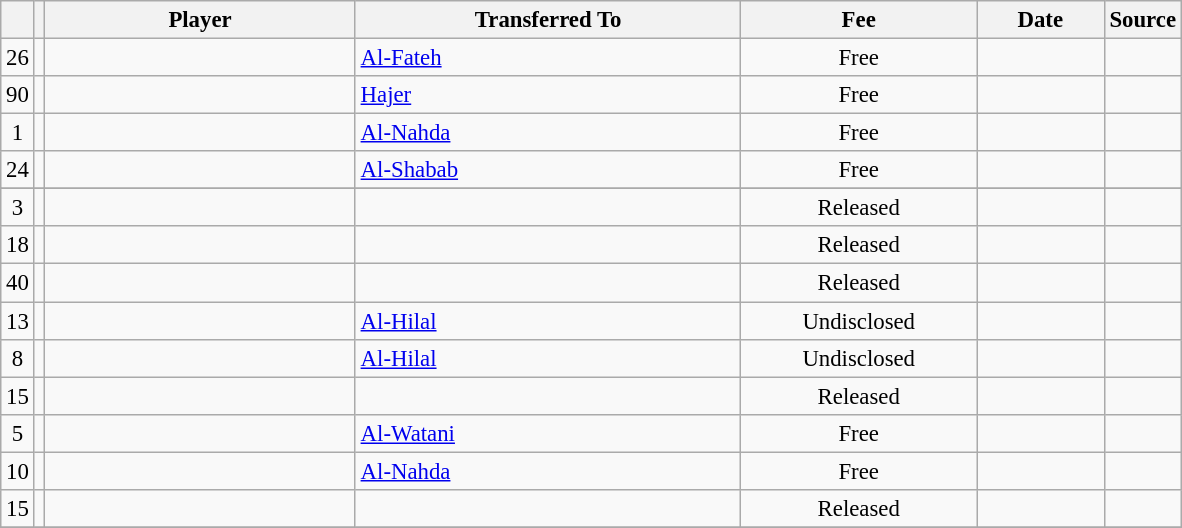<table class="wikitable plainrowheaders sortable" style="font-size:95%">
<tr>
<th></th>
<th></th>
<th scope=col style="width:200px;"><strong>Player</strong></th>
<th scope=col style="width:250px;"><strong>Transferred To</strong></th>
<th scope=col style="width:150px;"><strong>Fee</strong></th>
<th scope=col style="width:78px;"><strong>Date</strong></th>
<th><strong>Source</strong></th>
</tr>
<tr>
<td align=center>26</td>
<td align=center></td>
<td></td>
<td> <a href='#'>Al-Fateh</a></td>
<td align=center>Free</td>
<td align=center></td>
<td align=center></td>
</tr>
<tr>
<td align=center>90</td>
<td align=center></td>
<td></td>
<td> <a href='#'>Hajer</a></td>
<td align=center>Free</td>
<td align=center></td>
<td align=center></td>
</tr>
<tr>
<td align=center>1</td>
<td align=center></td>
<td></td>
<td> <a href='#'>Al-Nahda</a></td>
<td align=center>Free</td>
<td align=center></td>
<td align=center></td>
</tr>
<tr>
<td align=center>24</td>
<td align=center></td>
<td></td>
<td> <a href='#'>Al-Shabab</a></td>
<td align=center>Free</td>
<td align=center></td>
<td align=center></td>
</tr>
<tr>
</tr>
<tr>
<td align=center>3</td>
<td align=center></td>
<td></td>
<td></td>
<td align=center>Released</td>
<td align=center></td>
<td align=center></td>
</tr>
<tr>
<td align=center>18</td>
<td align=center></td>
<td></td>
<td></td>
<td align=center>Released</td>
<td align=center></td>
<td align=center></td>
</tr>
<tr>
<td align=center>40</td>
<td align=center></td>
<td></td>
<td></td>
<td align=center>Released</td>
<td align=center></td>
<td align=center></td>
</tr>
<tr>
<td align=center>13</td>
<td align=center></td>
<td></td>
<td> <a href='#'>Al-Hilal</a></td>
<td align=center>Undisclosed</td>
<td align=center></td>
<td align=center></td>
</tr>
<tr>
<td align=center>8</td>
<td align=center></td>
<td></td>
<td> <a href='#'>Al-Hilal</a></td>
<td align=center>Undisclosed</td>
<td align=center></td>
<td align=center></td>
</tr>
<tr>
<td align=center>15</td>
<td align=center></td>
<td></td>
<td></td>
<td align=center>Released</td>
<td align=center></td>
<td align=center></td>
</tr>
<tr>
<td align=center>5</td>
<td align=center></td>
<td></td>
<td> <a href='#'>Al-Watani</a></td>
<td align=center>Free</td>
<td align=center></td>
<td align=center></td>
</tr>
<tr>
<td align=center>10</td>
<td align=center></td>
<td></td>
<td> <a href='#'>Al-Nahda</a></td>
<td align=center>Free</td>
<td align=center></td>
<td align=center></td>
</tr>
<tr>
<td align=center>15</td>
<td align=center></td>
<td></td>
<td></td>
<td align=center>Released</td>
<td align=center></td>
<td align=center></td>
</tr>
<tr>
</tr>
</table>
